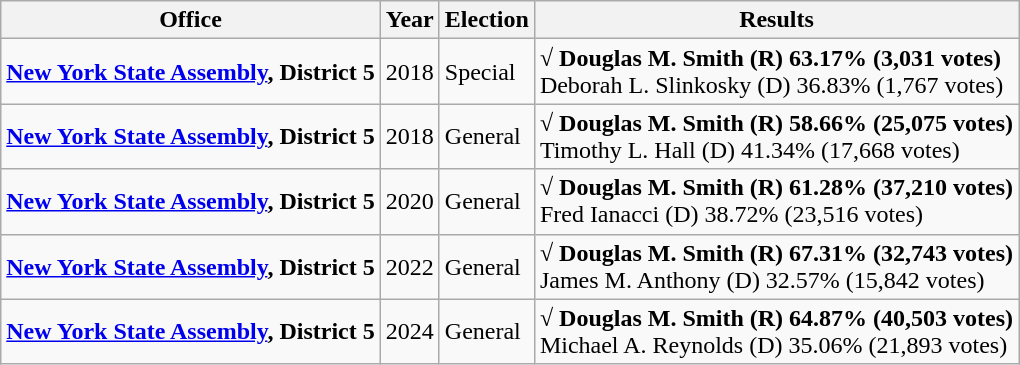<table class="wikitable">
<tr>
<th>Office</th>
<th>Year</th>
<th>Election</th>
<th>Results</th>
</tr>
<tr>
<td><strong><a href='#'>New York State Assembly</a>, District 5</strong></td>
<td>2018</td>
<td>Special</td>
<td><strong>√ Douglas M. Smith (R) 63.17% (3,031 votes)</strong><br>Deborah L. Slinkosky (D) 36.83% (1,767 votes)</td>
</tr>
<tr>
<td><strong><a href='#'>New York State Assembly</a>, District 5</strong></td>
<td>2018</td>
<td>General</td>
<td><strong>√ Douglas M. Smith (R) 58.66% (25,075 votes)</strong><br>Timothy L. Hall (D) 41.34% (17,668 votes)</td>
</tr>
<tr>
<td><strong><a href='#'>New York State Assembly</a>, District 5</strong></td>
<td>2020</td>
<td>General</td>
<td><strong>√ Douglas M. Smith (R) 61.28% (37,210 votes)</strong><br>Fred Ianacci (D) 38.72% (23,516 votes)</td>
</tr>
<tr>
<td><strong><a href='#'>New York State Assembly</a>, District 5</strong></td>
<td>2022</td>
<td>General</td>
<td><strong>√ Douglas M. Smith (R) 67.31% (32,743 votes)</strong><br>James M. Anthony (D) 32.57% (15,842 votes)</td>
</tr>
<tr>
<td><strong><a href='#'>New York State Assembly</a>, District 5</strong></td>
<td>2024</td>
<td>General</td>
<td><strong>√ Douglas M. Smith (R) 64.87% (40,503 votes)</strong><br>Michael A. Reynolds (D) 35.06% (21,893 votes)</td>
</tr>
</table>
